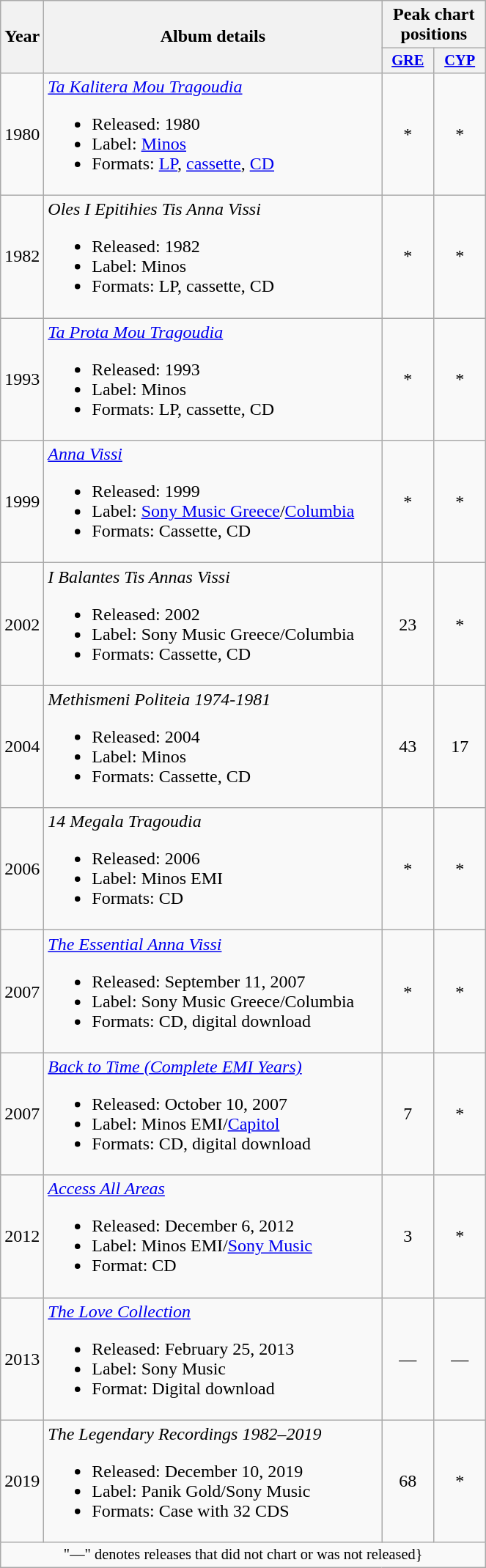<table class="wikitable" style="text-align:center;">
<tr>
<th rowspan="2">Year</th>
<th rowspan="2" style="width:300px;">Album details</th>
<th colspan="2">Peak chart positions</th>
</tr>
<tr>
<th style="width:3em;font-size:85%"><a href='#'>GRE</a></th>
<th style="width:3em;font-size:85%"><a href='#'>CYP</a></th>
</tr>
<tr>
<td>1980</td>
<td align="left"><em><a href='#'>Ta Kalitera Mou Tragoudia</a></em><br><ul><li>Released: 1980</li><li>Label: <a href='#'>Minos</a></li><li>Formats: <a href='#'>LP</a>, <a href='#'>cassette</a>, <a href='#'>CD</a></li></ul></td>
<td>*</td>
<td>*</td>
</tr>
<tr>
<td>1982</td>
<td align="left"><em>Oles I Epitihies Tis Anna Vissi</em><br><ul><li>Released: 1982</li><li>Label: Minos</li><li>Formats: LP, cassette, CD</li></ul></td>
<td>*</td>
<td>*</td>
</tr>
<tr>
<td>1993</td>
<td align="left"><em><a href='#'>Ta Prota Mou Tragoudia</a></em><br><ul><li>Released: 1993</li><li>Label: Minos</li><li>Formats: LP, cassette, CD</li></ul></td>
<td>*</td>
<td>*</td>
</tr>
<tr>
<td>1999</td>
<td align="left"><em><a href='#'>Anna Vissi</a></em><br><ul><li>Released: 1999</li><li>Label: <a href='#'>Sony Music Greece</a>/<a href='#'>Columbia</a></li><li>Formats: Cassette, CD</li></ul></td>
<td>*</td>
<td>*</td>
</tr>
<tr>
<td>2002</td>
<td align="left"><em>I Balantes Tis Annas Vissi</em><br><ul><li>Released: 2002</li><li>Label: Sony Music Greece/Columbia</li><li>Formats: Cassette, CD</li></ul></td>
<td>23</td>
<td>*</td>
</tr>
<tr>
<td>2004</td>
<td align="left"><em>Methismeni Politeia 1974-1981</em><br><ul><li>Released: 2004</li><li>Label: Minos</li><li>Formats: Cassette, CD</li></ul></td>
<td>43</td>
<td>17</td>
</tr>
<tr>
<td>2006</td>
<td align="left"><em>14 Megala Tragoudia</em><br><ul><li>Released: 2006</li><li>Label: Minos EMI</li><li>Formats: CD</li></ul></td>
<td>*</td>
<td>*</td>
</tr>
<tr>
<td>2007</td>
<td align="left"><em><a href='#'>The Essential Anna Vissi</a></em><br><ul><li>Released: September 11, 2007</li><li>Label: Sony Music Greece/Columbia</li><li>Formats: CD, digital download</li></ul></td>
<td>*</td>
<td>*</td>
</tr>
<tr>
<td>2007</td>
<td align="left"><em><a href='#'>Back to Time (Complete EMI Years)</a></em><br><ul><li>Released: October 10, 2007</li><li>Label: Minos EMI/<a href='#'>Capitol</a></li><li>Formats: CD, digital download</li></ul></td>
<td>7</td>
<td>*</td>
</tr>
<tr>
<td>2012</td>
<td align="left"><em><a href='#'>Access All Areas</a></em><br><ul><li>Released: December 6, 2012</li><li>Label: Minos EMI/<a href='#'>Sony Music</a></li><li>Format: CD</li></ul></td>
<td>3</td>
<td>*</td>
</tr>
<tr>
<td>2013</td>
<td align="left"><em><a href='#'>The Love Collection</a></em><br><ul><li>Released: February 25, 2013</li><li>Label: Sony Music</li><li>Format: Digital download</li></ul></td>
<td>—</td>
<td>—</td>
</tr>
<tr>
<td>2019</td>
<td align="left"><em>The Legendary Recordings 1982–2019</em><br><ul><li>Released: December 10, 2019</li><li>Label: Panik Gold/Sony Music</li><li>Formats: Case with 32 CDS</li></ul></td>
<td>68</td>
<td>*</td>
</tr>
<tr>
<td colspan="8" style="text-align:center; font-size:85%">"—" denotes releases that did not chart or was not released}</td>
</tr>
</table>
